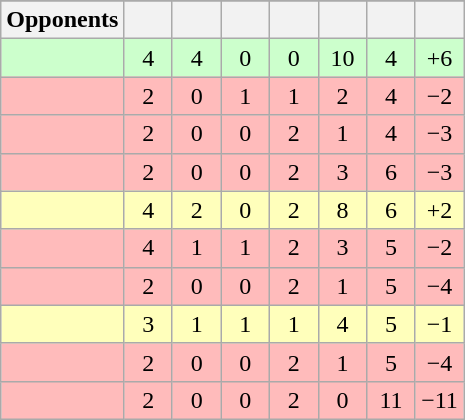<table class="wikitable sortable collapsible collapsed" style="text-align: center; font-size: 100%;">
<tr>
</tr>
<tr>
<th>Opponents</th>
<th width=25></th>
<th width=25></th>
<th width=25></th>
<th width=25></th>
<th width=25></th>
<th width=25></th>
<th width=25></th>
</tr>
<tr bgcolor="#CCFFCC">
<td align="left"></td>
<td>4</td>
<td>4</td>
<td>0</td>
<td>0</td>
<td>10</td>
<td>4</td>
<td>+6</td>
</tr>
<tr bgcolor="#FFBBBB">
<td align="left"></td>
<td>2</td>
<td>0</td>
<td>1</td>
<td>1</td>
<td>2</td>
<td>4</td>
<td>−2</td>
</tr>
<tr bgcolor="#FFBBBB">
<td align="left"></td>
<td>2</td>
<td>0</td>
<td>0</td>
<td>2</td>
<td>1</td>
<td>4</td>
<td>−3</td>
</tr>
<tr bgcolor="#FFBBBB">
<td align="left"></td>
<td>2</td>
<td>0</td>
<td>0</td>
<td>2</td>
<td>3</td>
<td>6</td>
<td>−3</td>
</tr>
<tr bgcolor="#FFFFBB">
<td align="left"></td>
<td>4</td>
<td>2</td>
<td>0</td>
<td>2</td>
<td>8</td>
<td>6</td>
<td>+2</td>
</tr>
<tr bgcolor="#FFBBBB">
<td align="left"></td>
<td>4</td>
<td>1</td>
<td>1</td>
<td>2</td>
<td>3</td>
<td>5</td>
<td>−2</td>
</tr>
<tr bgcolor="#FFBBBB">
<td align="left"></td>
<td>2</td>
<td>0</td>
<td>0</td>
<td>2</td>
<td>1</td>
<td>5</td>
<td>−4</td>
</tr>
<tr bgcolor="#FFFFBB">
<td align="left"></td>
<td>3</td>
<td>1</td>
<td>1</td>
<td>1</td>
<td>4</td>
<td>5</td>
<td>−1</td>
</tr>
<tr bgcolor="#FFBBBB">
<td align="left"></td>
<td>2</td>
<td>0</td>
<td>0</td>
<td>2</td>
<td>1</td>
<td>5</td>
<td>−4</td>
</tr>
<tr bgcolor="#FFBBBB">
<td align="left"></td>
<td>2</td>
<td>0</td>
<td>0</td>
<td>2</td>
<td>0</td>
<td>11</td>
<td>−11</td>
</tr>
</table>
